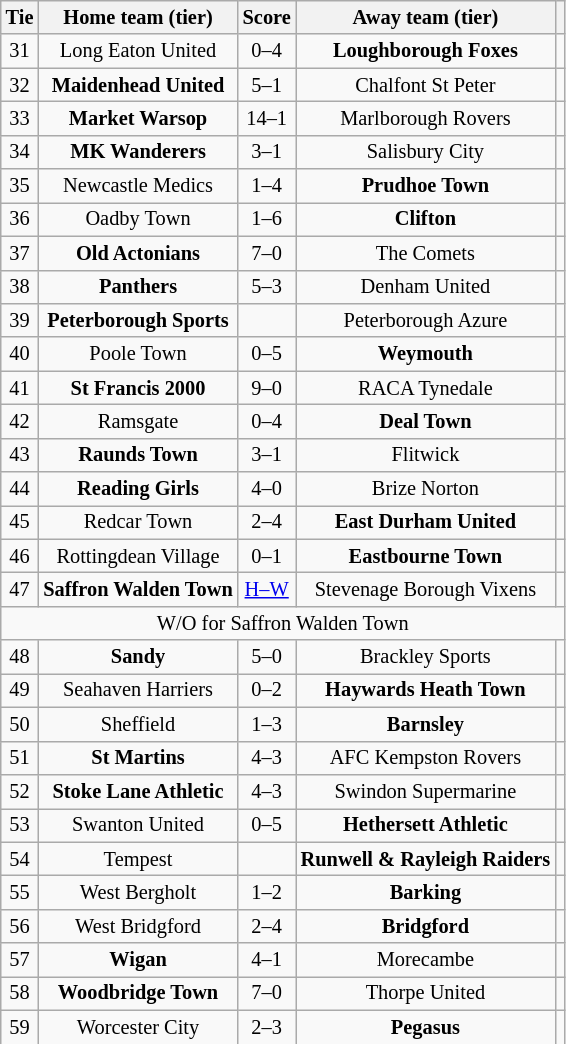<table class="wikitable" style="text-align:center; font-size:85%">
<tr>
<th>Tie</th>
<th>Home team (tier)</th>
<th>Score</th>
<th>Away team (tier)</th>
<th></th>
</tr>
<tr>
<td align="center">31</td>
<td>Long Eaton United</td>
<td align="center">0–4</td>
<td><strong>Loughborough Foxes</strong></td>
<td></td>
</tr>
<tr>
<td align="center">32</td>
<td><strong>Maidenhead United</strong></td>
<td align="center">5–1</td>
<td>Chalfont St Peter</td>
<td></td>
</tr>
<tr>
<td align="center">33</td>
<td><strong>Market Warsop</strong></td>
<td align="center">14–1</td>
<td>Marlborough Rovers</td>
<td></td>
</tr>
<tr>
<td align="center">34</td>
<td><strong>MK Wanderers</strong></td>
<td align="center">3–1</td>
<td>Salisbury City</td>
<td></td>
</tr>
<tr>
<td align="center">35</td>
<td>Newcastle Medics</td>
<td align="center">1–4</td>
<td><strong>Prudhoe Town</strong></td>
<td></td>
</tr>
<tr>
<td align="center">36</td>
<td>Oadby Town</td>
<td align="center">1–6</td>
<td><strong>Clifton</strong></td>
<td></td>
</tr>
<tr>
<td align="center">37</td>
<td><strong>Old Actonians</strong></td>
<td align="center">7–0</td>
<td>The Comets</td>
<td></td>
</tr>
<tr>
<td align="center">38</td>
<td><strong>Panthers</strong></td>
<td align="center">5–3 </td>
<td>Denham United</td>
<td></td>
</tr>
<tr>
<td align="center">39</td>
<td><strong>Peterborough Sports</strong></td>
<td align="center"></td>
<td>Peterborough Azure</td>
<td></td>
</tr>
<tr>
<td align="center">40</td>
<td>Poole Town</td>
<td align="center">0–5</td>
<td><strong>Weymouth</strong></td>
<td></td>
</tr>
<tr>
<td align="center">41</td>
<td><strong>St Francis 2000</strong></td>
<td align="center">9–0</td>
<td>RACA Tynedale</td>
<td></td>
</tr>
<tr>
<td align="center">42</td>
<td>Ramsgate</td>
<td align="center">0–4</td>
<td><strong>Deal Town</strong></td>
<td></td>
</tr>
<tr>
<td align="center">43</td>
<td><strong>Raunds Town</strong></td>
<td align="center">3–1</td>
<td>Flitwick</td>
<td></td>
</tr>
<tr>
<td align="center">44</td>
<td><strong>Reading Girls</strong></td>
<td align="center">4–0</td>
<td>Brize Norton</td>
<td></td>
</tr>
<tr>
<td align="center">45</td>
<td>Redcar Town</td>
<td align="center">2–4</td>
<td><strong>East Durham United</strong></td>
<td></td>
</tr>
<tr>
<td align="center">46</td>
<td>Rottingdean Village</td>
<td align="center">0–1</td>
<td><strong>Eastbourne Town</strong></td>
<td></td>
</tr>
<tr>
<td align="center">47</td>
<td><strong>Saffron Walden Town</strong></td>
<td align="center"><a href='#'>H–W</a></td>
<td>Stevenage Borough Vixens</td>
<td></td>
</tr>
<tr>
<td colspan="5" align="center">W/O for Saffron Walden Town</td>
</tr>
<tr>
<td align="center">48</td>
<td><strong>Sandy</strong></td>
<td align="center">5–0</td>
<td>Brackley Sports</td>
<td></td>
</tr>
<tr>
<td align="center">49</td>
<td>Seahaven Harriers</td>
<td align="center">0–2</td>
<td><strong>Haywards Heath Town</strong></td>
<td></td>
</tr>
<tr>
<td align="center">50</td>
<td>Sheffield</td>
<td align="center">1–3</td>
<td><strong>Barnsley</strong></td>
<td></td>
</tr>
<tr>
<td align="center">51</td>
<td><strong>St Martins</strong></td>
<td align="center">4–3</td>
<td>AFC Kempston Rovers</td>
<td></td>
</tr>
<tr>
<td align="center">52</td>
<td><strong>Stoke Lane Athletic</strong></td>
<td align="center">4–3</td>
<td>Swindon Supermarine</td>
<td></td>
</tr>
<tr>
<td align="center">53</td>
<td>Swanton United</td>
<td align="center">0–5</td>
<td><strong>Hethersett Athletic</strong></td>
<td></td>
</tr>
<tr>
<td align="center">54</td>
<td>Tempest</td>
<td align="center"></td>
<td><strong>Runwell & Rayleigh Raiders</strong></td>
<td></td>
</tr>
<tr>
<td align="center">55</td>
<td>West Bergholt</td>
<td align="center">1–2</td>
<td><strong>Barking</strong></td>
<td></td>
</tr>
<tr>
<td align="center">56</td>
<td>West Bridgford</td>
<td align="center">2–4</td>
<td><strong>Bridgford</strong></td>
<td></td>
</tr>
<tr>
<td align="center">57</td>
<td><strong>Wigan</strong></td>
<td align="center">4–1</td>
<td>Morecambe</td>
<td></td>
</tr>
<tr>
<td align="center">58</td>
<td><strong>Woodbridge Town</strong></td>
<td align="center">7–0</td>
<td>Thorpe United</td>
<td></td>
</tr>
<tr>
<td align="center">59</td>
<td>Worcester City</td>
<td align="center">2–3</td>
<td><strong>Pegasus</strong></td>
<td></td>
</tr>
</table>
